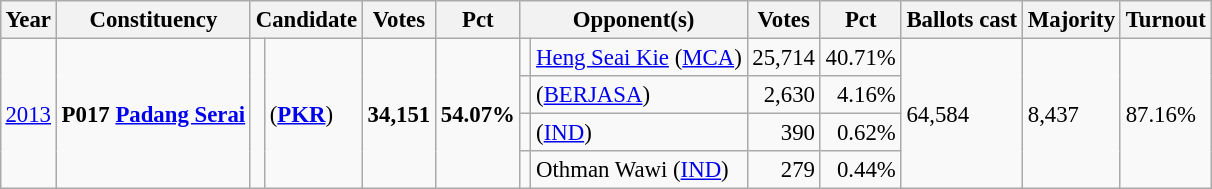<table class="wikitable" style="margin:0.5em ; font-size:95%">
<tr>
<th>Year</th>
<th>Constituency</th>
<th colspan=2>Candidate</th>
<th>Votes</th>
<th>Pct</th>
<th colspan=2>Opponent(s)</th>
<th>Votes</th>
<th>Pct</th>
<th>Ballots cast</th>
<th>Majority</th>
<th>Turnout</th>
</tr>
<tr>
<td rowspan=4><a href='#'>2013</a></td>
<td rowspan=4><strong>P017 <a href='#'>Padang Serai</a></strong></td>
<td rowspan=4 ></td>
<td rowspan=4> (<a href='#'><strong>PKR</strong></a>)</td>
<td rowspan=4 align="right"><strong>34,151</strong></td>
<td rowspan=4><strong>54.07%</strong></td>
<td></td>
<td><a href='#'>Heng Seai Kie</a> (<a href='#'>MCA</a>)</td>
<td align="right">25,714</td>
<td>40.71%</td>
<td rowspan=4>64,584</td>
<td rowspan=4>8,437</td>
<td rowspan=4>87.16%</td>
</tr>
<tr>
<td bgcolor=></td>
<td> (<a href='#'>BERJASA</a>)</td>
<td align="right">2,630</td>
<td align=right>4.16%</td>
</tr>
<tr>
<td></td>
<td> (<a href='#'>IND</a>)</td>
<td align="right">390</td>
<td align=right>0.62%</td>
</tr>
<tr>
<td></td>
<td>Othman Wawi (<a href='#'>IND</a>)</td>
<td align="right">279</td>
<td align=right>0.44%</td>
</tr>
</table>
